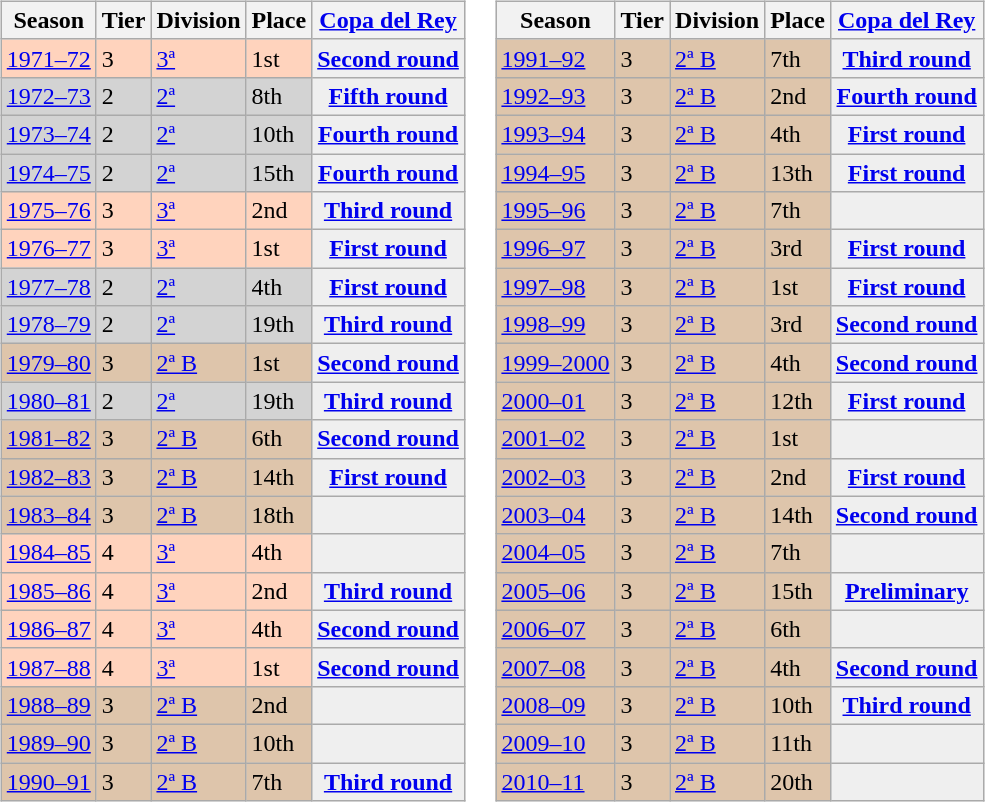<table>
<tr>
<td valign="top" width=0%><br><table class="wikitable">
<tr style="background:#f0f6fa;">
<th>Season</th>
<th>Tier</th>
<th>Division</th>
<th>Place</th>
<th><a href='#'>Copa del Rey</a></th>
</tr>
<tr>
<td style="background:#FFD3BD;"><a href='#'>1971–72</a></td>
<td style="background:#FFD3BD;">3</td>
<td style="background:#FFD3BD;"><a href='#'>3ª</a></td>
<td style="background:#FFD3BD;">1st</td>
<th style="background:#efefef;"><a href='#'>Second round</a></th>
</tr>
<tr>
<td style="background:#D3D3D3;"><a href='#'>1972–73</a></td>
<td style="background:#D3D3D3;">2</td>
<td style="background:#D3D3D3;"><a href='#'>2ª</a></td>
<td style="background:#D3D3D3;">8th</td>
<th style="background:#efefef;"><a href='#'>Fifth round</a></th>
</tr>
<tr>
<td style="background:#D3D3D3;"><a href='#'>1973–74</a></td>
<td style="background:#D3D3D3;">2</td>
<td style="background:#D3D3D3;"><a href='#'>2ª</a></td>
<td style="background:#D3D3D3;">10th</td>
<th style="background:#efefef;"><a href='#'>Fourth round</a></th>
</tr>
<tr>
<td style="background:#D3D3D3;"><a href='#'>1974–75</a></td>
<td style="background:#D3D3D3;">2</td>
<td style="background:#D3D3D3;"><a href='#'>2ª</a></td>
<td style="background:#D3D3D3;">15th</td>
<th style="background:#efefef;"><a href='#'>Fourth round</a></th>
</tr>
<tr>
<td style="background:#FFD3BD;"><a href='#'>1975–76</a></td>
<td style="background:#FFD3BD;">3</td>
<td style="background:#FFD3BD;"><a href='#'>3ª</a></td>
<td style="background:#FFD3BD;">2nd</td>
<th style="background:#efefef;"><a href='#'>Third round</a></th>
</tr>
<tr>
<td style="background:#FFD3BD;"><a href='#'>1976–77</a></td>
<td style="background:#FFD3BD;">3</td>
<td style="background:#FFD3BD;"><a href='#'>3ª</a></td>
<td style="background:#FFD3BD;">1st</td>
<th style="background:#efefef;"><a href='#'>First round</a></th>
</tr>
<tr>
<td style="background:#D3D3D3;"><a href='#'>1977–78</a></td>
<td style="background:#D3D3D3;">2</td>
<td style="background:#D3D3D3;"><a href='#'>2ª</a></td>
<td style="background:#D3D3D3;">4th</td>
<th style="background:#efefef;"><a href='#'>First round</a></th>
</tr>
<tr>
<td style="background:#D3D3D3;"><a href='#'>1978–79</a></td>
<td style="background:#D3D3D3;">2</td>
<td style="background:#D3D3D3;"><a href='#'>2ª</a></td>
<td style="background:#D3D3D3;">19th</td>
<th style="background:#efefef;"><a href='#'>Third round</a></th>
</tr>
<tr>
<td style="background:#DEC5AB;"><a href='#'>1979–80</a></td>
<td style="background:#DEC5AB;">3</td>
<td style="background:#DEC5AB;"><a href='#'>2ª B</a></td>
<td style="background:#DEC5AB;">1st</td>
<th style="background:#efefef;"><a href='#'>Second round</a></th>
</tr>
<tr>
<td style="background:#D3D3D3;"><a href='#'>1980–81</a></td>
<td style="background:#D3D3D3;">2</td>
<td style="background:#D3D3D3;"><a href='#'>2ª</a></td>
<td style="background:#D3D3D3;">19th</td>
<th style="background:#efefef;"><a href='#'>Third round</a></th>
</tr>
<tr>
<td style="background:#DEC5AB;"><a href='#'>1981–82</a></td>
<td style="background:#DEC5AB;">3</td>
<td style="background:#DEC5AB;"><a href='#'>2ª B</a></td>
<td style="background:#DEC5AB;">6th</td>
<th style="background:#efefef;"><a href='#'>Second round</a></th>
</tr>
<tr>
<td style="background:#DEC5AB;"><a href='#'>1982–83</a></td>
<td style="background:#DEC5AB;">3</td>
<td style="background:#DEC5AB;"><a href='#'>2ª B</a></td>
<td style="background:#DEC5AB;">14th</td>
<th style="background:#efefef;"><a href='#'>First round</a></th>
</tr>
<tr>
<td style="background:#DEC5AB;"><a href='#'>1983–84</a></td>
<td style="background:#DEC5AB;">3</td>
<td style="background:#DEC5AB;"><a href='#'>2ª B</a></td>
<td style="background:#DEC5AB;">18th</td>
<th style="background:#efefef;"></th>
</tr>
<tr>
<td style="background:#FFD3BD;"><a href='#'>1984–85</a></td>
<td style="background:#FFD3BD;">4</td>
<td style="background:#FFD3BD;"><a href='#'>3ª</a></td>
<td style="background:#FFD3BD;">4th</td>
<th style="background:#efefef;"></th>
</tr>
<tr>
<td style="background:#FFD3BD;"><a href='#'>1985–86</a></td>
<td style="background:#FFD3BD;">4</td>
<td style="background:#FFD3BD;"><a href='#'>3ª</a></td>
<td style="background:#FFD3BD;">2nd</td>
<th style="background:#efefef;"><a href='#'>Third round</a></th>
</tr>
<tr>
<td style="background:#FFD3BD;"><a href='#'>1986–87</a></td>
<td style="background:#FFD3BD;">4</td>
<td style="background:#FFD3BD;"><a href='#'>3ª</a></td>
<td style="background:#FFD3BD;">4th</td>
<th style="background:#efefef;"><a href='#'>Second round</a></th>
</tr>
<tr>
<td style="background:#FFD3BD;"><a href='#'>1987–88</a></td>
<td style="background:#FFD3BD;">4</td>
<td style="background:#FFD3BD;"><a href='#'>3ª</a></td>
<td style="background:#FFD3BD;">1st</td>
<th style="background:#efefef;"><a href='#'>Second round</a></th>
</tr>
<tr>
<td style="background:#DEC5AB;"><a href='#'>1988–89</a></td>
<td style="background:#DEC5AB;">3</td>
<td style="background:#DEC5AB;"><a href='#'>2ª B</a></td>
<td style="background:#DEC5AB;">2nd</td>
<th style="background:#efefef;"></th>
</tr>
<tr>
<td style="background:#DEC5AB;"><a href='#'>1989–90</a></td>
<td style="background:#DEC5AB;">3</td>
<td style="background:#DEC5AB;"><a href='#'>2ª B</a></td>
<td style="background:#DEC5AB;">10th</td>
<th style="background:#efefef;"></th>
</tr>
<tr>
<td style="background:#DEC5AB;"><a href='#'>1990–91</a></td>
<td style="background:#DEC5AB;">3</td>
<td style="background:#DEC5AB;"><a href='#'>2ª B</a></td>
<td style="background:#DEC5AB;">7th</td>
<th style="background:#efefef;"><a href='#'>Third round</a></th>
</tr>
</table>
</td>
<td valign="top" width=0%><br><table class="wikitable">
<tr style="background:#f0f6fa;">
<th>Season</th>
<th>Tier</th>
<th>Division</th>
<th>Place</th>
<th><a href='#'>Copa del Rey</a></th>
</tr>
<tr>
<td style="background:#DEC5AB;"><a href='#'>1991–92</a></td>
<td style="background:#DEC5AB;">3</td>
<td style="background:#DEC5AB;"><a href='#'>2ª B</a></td>
<td style="background:#DEC5AB;">7th</td>
<th style="background:#efefef;"><a href='#'>Third round</a></th>
</tr>
<tr>
<td style="background:#DEC5AB;"><a href='#'>1992–93</a></td>
<td style="background:#DEC5AB;">3</td>
<td style="background:#DEC5AB;"><a href='#'>2ª B</a></td>
<td style="background:#DEC5AB;">2nd</td>
<th style="background:#efefef;"><a href='#'>Fourth round</a></th>
</tr>
<tr>
<td style="background:#DEC5AB;"><a href='#'>1993–94</a></td>
<td style="background:#DEC5AB;">3</td>
<td style="background:#DEC5AB;"><a href='#'>2ª B</a></td>
<td style="background:#DEC5AB;">4th</td>
<th style="background:#efefef;"><a href='#'>First round</a></th>
</tr>
<tr>
<td style="background:#DEC5AB;"><a href='#'>1994–95</a></td>
<td style="background:#DEC5AB;">3</td>
<td style="background:#DEC5AB;"><a href='#'>2ª B</a></td>
<td style="background:#DEC5AB;">13th</td>
<th style="background:#efefef;"><a href='#'>First round</a></th>
</tr>
<tr>
<td style="background:#DEC5AB;"><a href='#'>1995–96</a></td>
<td style="background:#DEC5AB;">3</td>
<td style="background:#DEC5AB;"><a href='#'>2ª B</a></td>
<td style="background:#DEC5AB;">7th</td>
<th style="background:#efefef;"></th>
</tr>
<tr>
<td style="background:#DEC5AB;"><a href='#'>1996–97</a></td>
<td style="background:#DEC5AB;">3</td>
<td style="background:#DEC5AB;"><a href='#'>2ª B</a></td>
<td style="background:#DEC5AB;">3rd</td>
<th style="background:#efefef;"><a href='#'>First round</a></th>
</tr>
<tr>
<td style="background:#DEC5AB;"><a href='#'>1997–98</a></td>
<td style="background:#DEC5AB;">3</td>
<td style="background:#DEC5AB;"><a href='#'>2ª B</a></td>
<td style="background:#DEC5AB;">1st</td>
<th style="background:#efefef;"><a href='#'>First round</a></th>
</tr>
<tr>
<td style="background:#DEC5AB;"><a href='#'>1998–99</a></td>
<td style="background:#DEC5AB;">3</td>
<td style="background:#DEC5AB;"><a href='#'>2ª B</a></td>
<td style="background:#DEC5AB;">3rd</td>
<th style="background:#efefef;"><a href='#'>Second round</a></th>
</tr>
<tr>
<td style="background:#DEC5AB;"><a href='#'>1999–2000</a></td>
<td style="background:#DEC5AB;">3</td>
<td style="background:#DEC5AB;"><a href='#'>2ª B</a></td>
<td style="background:#DEC5AB;">4th</td>
<th style="background:#efefef;"><a href='#'>Second round</a></th>
</tr>
<tr>
<td style="background:#DEC5AB;"><a href='#'>2000–01</a></td>
<td style="background:#DEC5AB;">3</td>
<td style="background:#DEC5AB;"><a href='#'>2ª B</a></td>
<td style="background:#DEC5AB;">12th</td>
<th style="background:#efefef;"><a href='#'>First round</a></th>
</tr>
<tr>
<td style="background:#DEC5AB;"><a href='#'>2001–02</a></td>
<td style="background:#DEC5AB;">3</td>
<td style="background:#DEC5AB;"><a href='#'>2ª B</a></td>
<td style="background:#DEC5AB;">1st</td>
<th style="background:#efefef;"></th>
</tr>
<tr>
<td style="background:#DEC5AB;"><a href='#'>2002–03</a></td>
<td style="background:#DEC5AB;">3</td>
<td style="background:#DEC5AB;"><a href='#'>2ª B</a></td>
<td style="background:#DEC5AB;">2nd</td>
<th style="background:#efefef;"><a href='#'>First round</a></th>
</tr>
<tr>
<td style="background:#DEC5AB;"><a href='#'>2003–04</a></td>
<td style="background:#DEC5AB;">3</td>
<td style="background:#DEC5AB;"><a href='#'>2ª B</a></td>
<td style="background:#DEC5AB;">14th</td>
<th style="background:#efefef;"><a href='#'>Second round</a></th>
</tr>
<tr>
<td style="background:#DEC5AB;"><a href='#'>2004–05</a></td>
<td style="background:#DEC5AB;">3</td>
<td style="background:#DEC5AB;"><a href='#'>2ª B</a></td>
<td style="background:#DEC5AB;">7th</td>
<th style="background:#efefef;"></th>
</tr>
<tr>
<td style="background:#DEC5AB;"><a href='#'>2005–06</a></td>
<td style="background:#DEC5AB;">3</td>
<td style="background:#DEC5AB;"><a href='#'>2ª B</a></td>
<td style="background:#DEC5AB;">15th</td>
<th style="background:#efefef;"><a href='#'>Preliminary</a></th>
</tr>
<tr>
<td style="background:#DEC5AB;"><a href='#'>2006–07</a></td>
<td style="background:#DEC5AB;">3</td>
<td style="background:#DEC5AB;"><a href='#'>2ª B</a></td>
<td style="background:#DEC5AB;">6th</td>
<th style="background:#efefef;"></th>
</tr>
<tr>
<td style="background:#DEC5AB;"><a href='#'>2007–08</a></td>
<td style="background:#DEC5AB;">3</td>
<td style="background:#DEC5AB;"><a href='#'>2ª B</a></td>
<td style="background:#DEC5AB;">4th</td>
<th style="background:#efefef;"><a href='#'>Second round</a></th>
</tr>
<tr>
<td style="background:#DEC5AB;"><a href='#'>2008–09</a></td>
<td style="background:#DEC5AB;">3</td>
<td style="background:#DEC5AB;"><a href='#'>2ª B</a></td>
<td style="background:#DEC5AB;">10th</td>
<th style="background:#efefef;"><a href='#'>Third round</a></th>
</tr>
<tr>
<td style="background:#DEC5AB;"><a href='#'>2009–10</a></td>
<td style="background:#DEC5AB;">3</td>
<td style="background:#DEC5AB;"><a href='#'>2ª B</a></td>
<td style="background:#DEC5AB;">11th</td>
<th style="background:#efefef;"></th>
</tr>
<tr>
<td style="background:#DEC5AB;"><a href='#'>2010–11</a></td>
<td style="background:#DEC5AB;">3</td>
<td style="background:#DEC5AB;"><a href='#'>2ª B</a></td>
<td style="background:#DEC5AB;">20th</td>
<th style="background:#efefef;"></th>
</tr>
</table>
</td>
</tr>
</table>
